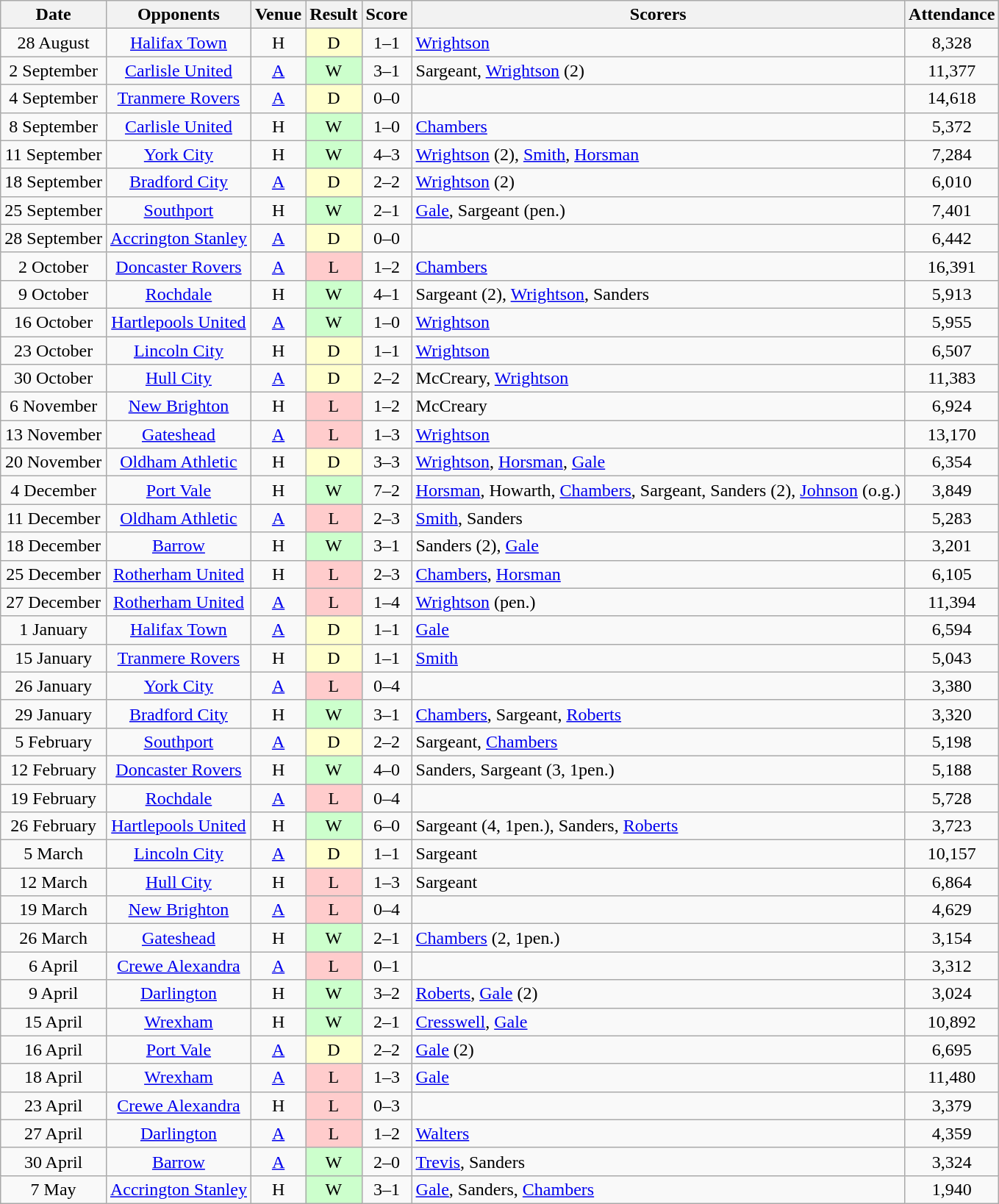<table class="wikitable" style="text-align:center">
<tr>
<th>Date</th>
<th>Opponents</th>
<th>Venue</th>
<th>Result</th>
<th>Score</th>
<th>Scorers</th>
<th>Attendance</th>
</tr>
<tr>
<td>28 August</td>
<td><a href='#'>Halifax Town</a></td>
<td>H</td>
<td style="background-color:#FFFFCC">D</td>
<td>1–1</td>
<td align="left"><a href='#'>Wrightson</a></td>
<td>8,328</td>
</tr>
<tr>
<td>2 September</td>
<td><a href='#'>Carlisle United</a></td>
<td><a href='#'>A</a></td>
<td style="background-color:#CCFFCC">W</td>
<td>3–1</td>
<td align="left">Sargeant, <a href='#'>Wrightson</a> (2)</td>
<td>11,377</td>
</tr>
<tr>
<td>4 September</td>
<td><a href='#'>Tranmere Rovers</a></td>
<td><a href='#'>A</a></td>
<td style="background-color:#FFFFCC">D</td>
<td>0–0</td>
<td align="left"></td>
<td>14,618</td>
</tr>
<tr>
<td>8 September</td>
<td><a href='#'>Carlisle United</a></td>
<td>H</td>
<td style="background-color:#CCFFCC">W</td>
<td>1–0</td>
<td align="left"><a href='#'>Chambers</a></td>
<td>5,372</td>
</tr>
<tr>
<td>11 September</td>
<td><a href='#'>York City</a></td>
<td>H</td>
<td style="background-color:#CCFFCC">W</td>
<td>4–3</td>
<td align="left"><a href='#'>Wrightson</a> (2), <a href='#'>Smith</a>, <a href='#'>Horsman</a></td>
<td>7,284</td>
</tr>
<tr>
<td>18 September</td>
<td><a href='#'>Bradford City</a></td>
<td><a href='#'>A</a></td>
<td style="background-color:#FFFFCC">D</td>
<td>2–2</td>
<td align="left"><a href='#'>Wrightson</a> (2)</td>
<td>6,010</td>
</tr>
<tr>
<td>25 September</td>
<td><a href='#'>Southport</a></td>
<td>H</td>
<td style="background-color:#CCFFCC">W</td>
<td>2–1</td>
<td align="left"><a href='#'>Gale</a>, Sargeant (pen.)</td>
<td>7,401</td>
</tr>
<tr>
<td>28 September</td>
<td><a href='#'>Accrington Stanley</a></td>
<td><a href='#'>A</a></td>
<td style="background-color:#FFFFCC">D</td>
<td>0–0</td>
<td align="left"></td>
<td>6,442</td>
</tr>
<tr>
<td>2 October</td>
<td><a href='#'>Doncaster Rovers</a></td>
<td><a href='#'>A</a></td>
<td style="background-color:#FFCCCC">L</td>
<td>1–2</td>
<td align="left"><a href='#'>Chambers</a></td>
<td>16,391</td>
</tr>
<tr>
<td>9 October</td>
<td><a href='#'>Rochdale</a></td>
<td>H</td>
<td style="background-color:#CCFFCC">W</td>
<td>4–1</td>
<td align="left">Sargeant (2), <a href='#'>Wrightson</a>, Sanders</td>
<td>5,913</td>
</tr>
<tr>
<td>16 October</td>
<td><a href='#'>Hartlepools United</a></td>
<td><a href='#'>A</a></td>
<td style="background-color:#CCFFCC">W</td>
<td>1–0</td>
<td align="left"><a href='#'>Wrightson</a></td>
<td>5,955</td>
</tr>
<tr>
<td>23 October</td>
<td><a href='#'>Lincoln City</a></td>
<td>H</td>
<td style="background-color:#FFFFCC">D</td>
<td>1–1</td>
<td align="left"><a href='#'>Wrightson</a></td>
<td>6,507</td>
</tr>
<tr>
<td>30 October</td>
<td><a href='#'>Hull City</a></td>
<td><a href='#'>A</a></td>
<td style="background-color:#FFFFCC">D</td>
<td>2–2</td>
<td align="left">McCreary, <a href='#'>Wrightson</a></td>
<td>11,383</td>
</tr>
<tr>
<td>6 November</td>
<td><a href='#'>New Brighton</a></td>
<td>H</td>
<td style="background-color:#FFCCCC">L</td>
<td>1–2</td>
<td align="left">McCreary</td>
<td>6,924</td>
</tr>
<tr>
<td>13 November</td>
<td><a href='#'>Gateshead</a></td>
<td><a href='#'>A</a></td>
<td style="background-color:#FFCCCC">L</td>
<td>1–3</td>
<td align="left"><a href='#'>Wrightson</a></td>
<td>13,170</td>
</tr>
<tr>
<td>20 November</td>
<td><a href='#'>Oldham Athletic</a></td>
<td>H</td>
<td style="background-color:#FFFFCC">D</td>
<td>3–3</td>
<td align="left"><a href='#'>Wrightson</a>, <a href='#'>Horsman</a>, <a href='#'>Gale</a></td>
<td>6,354</td>
</tr>
<tr>
<td>4 December</td>
<td><a href='#'>Port Vale</a></td>
<td>H</td>
<td style="background-color:#CCFFCC">W</td>
<td>7–2</td>
<td align="left"><a href='#'>Horsman</a>, Howarth, <a href='#'>Chambers</a>, Sargeant, Sanders (2), <a href='#'>Johnson</a> (o.g.)</td>
<td>3,849</td>
</tr>
<tr>
<td>11 December</td>
<td><a href='#'>Oldham Athletic</a></td>
<td><a href='#'>A</a></td>
<td style="background-color:#FFCCCC">L</td>
<td>2–3</td>
<td align="left"><a href='#'>Smith</a>, Sanders</td>
<td>5,283</td>
</tr>
<tr>
<td>18 December</td>
<td><a href='#'>Barrow</a></td>
<td>H</td>
<td style="background-color:#CCFFCC">W</td>
<td>3–1</td>
<td align="left">Sanders (2), <a href='#'>Gale</a></td>
<td>3,201</td>
</tr>
<tr>
<td>25 December</td>
<td><a href='#'>Rotherham United</a></td>
<td>H</td>
<td style="background-color:#FFCCCC">L</td>
<td>2–3</td>
<td align="left"><a href='#'>Chambers</a>, <a href='#'>Horsman</a></td>
<td>6,105</td>
</tr>
<tr>
<td>27 December</td>
<td><a href='#'>Rotherham United</a></td>
<td><a href='#'>A</a></td>
<td style="background-color:#FFCCCC">L</td>
<td>1–4</td>
<td align="left"><a href='#'>Wrightson</a> (pen.)</td>
<td>11,394</td>
</tr>
<tr>
<td>1 January</td>
<td><a href='#'>Halifax Town</a></td>
<td><a href='#'>A</a></td>
<td style="background-color:#FFFFCC">D</td>
<td>1–1</td>
<td align="left"><a href='#'>Gale</a></td>
<td>6,594</td>
</tr>
<tr>
<td>15 January</td>
<td><a href='#'>Tranmere Rovers</a></td>
<td>H</td>
<td style="background-color:#FFFFCC">D</td>
<td>1–1</td>
<td align="left"><a href='#'>Smith</a></td>
<td>5,043</td>
</tr>
<tr>
<td>26 January</td>
<td><a href='#'>York City</a></td>
<td><a href='#'>A</a></td>
<td style="background-color:#FFCCCC">L</td>
<td>0–4</td>
<td align="left"></td>
<td>3,380</td>
</tr>
<tr>
<td>29 January</td>
<td><a href='#'>Bradford City</a></td>
<td>H</td>
<td style="background-color:#CCFFCC">W</td>
<td>3–1</td>
<td align="left"><a href='#'>Chambers</a>, Sargeant, <a href='#'>Roberts</a></td>
<td>3,320</td>
</tr>
<tr>
<td>5 February</td>
<td><a href='#'>Southport</a></td>
<td><a href='#'>A</a></td>
<td style="background-color:#FFFFCC">D</td>
<td>2–2</td>
<td align="left">Sargeant, <a href='#'>Chambers</a></td>
<td>5,198</td>
</tr>
<tr>
<td>12 February</td>
<td><a href='#'>Doncaster Rovers</a></td>
<td>H</td>
<td style="background-color:#CCFFCC">W</td>
<td>4–0</td>
<td align="left">Sanders, Sargeant (3, 1pen.)</td>
<td>5,188</td>
</tr>
<tr>
<td>19 February</td>
<td><a href='#'>Rochdale</a></td>
<td><a href='#'>A</a></td>
<td style="background-color:#FFCCCC">L</td>
<td>0–4</td>
<td align="left"></td>
<td>5,728</td>
</tr>
<tr>
<td>26 February</td>
<td><a href='#'>Hartlepools United</a></td>
<td>H</td>
<td style="background-color:#CCFFCC">W</td>
<td>6–0</td>
<td align="left">Sargeant (4, 1pen.), Sanders, <a href='#'>Roberts</a></td>
<td>3,723</td>
</tr>
<tr>
<td>5 March</td>
<td><a href='#'>Lincoln City</a></td>
<td><a href='#'>A</a></td>
<td style="background-color:#FFFFCC">D</td>
<td>1–1</td>
<td align="left">Sargeant</td>
<td>10,157</td>
</tr>
<tr>
<td>12 March</td>
<td><a href='#'>Hull City</a></td>
<td>H</td>
<td style="background-color:#FFCCCC">L</td>
<td>1–3</td>
<td align="left">Sargeant</td>
<td>6,864</td>
</tr>
<tr>
<td>19 March</td>
<td><a href='#'>New Brighton</a></td>
<td><a href='#'>A</a></td>
<td style="background-color:#FFCCCC">L</td>
<td>0–4</td>
<td align="left"></td>
<td>4,629</td>
</tr>
<tr>
<td>26 March</td>
<td><a href='#'>Gateshead</a></td>
<td>H</td>
<td style="background-color:#CCFFCC">W</td>
<td>2–1</td>
<td align="left"><a href='#'>Chambers</a> (2, 1pen.)</td>
<td>3,154</td>
</tr>
<tr>
<td>6 April</td>
<td><a href='#'>Crewe Alexandra</a></td>
<td><a href='#'>A</a></td>
<td style="background-color:#FFCCCC">L</td>
<td>0–1</td>
<td align="left"></td>
<td>3,312</td>
</tr>
<tr>
<td>9 April</td>
<td><a href='#'>Darlington</a></td>
<td>H</td>
<td style="background-color:#CCFFCC">W</td>
<td>3–2</td>
<td align="left"><a href='#'>Roberts</a>, <a href='#'>Gale</a> (2)</td>
<td>3,024</td>
</tr>
<tr>
<td>15 April</td>
<td><a href='#'>Wrexham</a></td>
<td>H</td>
<td style="background-color:#CCFFCC">W</td>
<td>2–1</td>
<td align="left"><a href='#'>Cresswell</a>, <a href='#'>Gale</a></td>
<td>10,892</td>
</tr>
<tr>
<td>16 April</td>
<td><a href='#'>Port Vale</a></td>
<td><a href='#'>A</a></td>
<td style="background-color:#FFFFCC">D</td>
<td>2–2</td>
<td align="left"><a href='#'>Gale</a> (2)</td>
<td>6,695</td>
</tr>
<tr>
<td>18 April</td>
<td><a href='#'>Wrexham</a></td>
<td><a href='#'>A</a></td>
<td style="background-color:#FFCCCC">L</td>
<td>1–3</td>
<td align="left"><a href='#'>Gale</a></td>
<td>11,480</td>
</tr>
<tr>
<td>23 April</td>
<td><a href='#'>Crewe Alexandra</a></td>
<td>H</td>
<td style="background-color:#FFCCCC">L</td>
<td>0–3</td>
<td align="left"></td>
<td>3,379</td>
</tr>
<tr>
<td>27 April</td>
<td><a href='#'>Darlington</a></td>
<td><a href='#'>A</a></td>
<td style="background-color:#FFCCCC">L</td>
<td>1–2</td>
<td align="left"><a href='#'>Walters</a></td>
<td>4,359</td>
</tr>
<tr>
<td>30 April</td>
<td><a href='#'>Barrow</a></td>
<td><a href='#'>A</a></td>
<td style="background-color:#CCFFCC">W</td>
<td>2–0</td>
<td align="left"><a href='#'>Trevis</a>, Sanders</td>
<td>3,324</td>
</tr>
<tr>
<td>7 May</td>
<td><a href='#'>Accrington Stanley</a></td>
<td>H</td>
<td style="background-color:#CCFFCC">W</td>
<td>3–1</td>
<td align="left"><a href='#'>Gale</a>, Sanders, <a href='#'>Chambers</a></td>
<td>1,940</td>
</tr>
</table>
